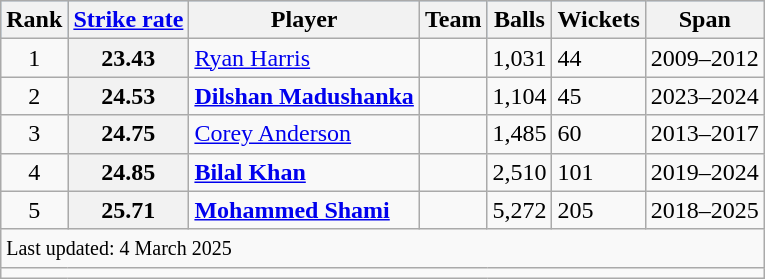<table class="wikitable plainrowheaders sortable">
<tr style="background:#9cf;">
<th>Rank</th>
<th><a href='#'>Strike rate</a></th>
<th>Player</th>
<th>Team</th>
<th>Balls</th>
<th>Wickets</th>
<th>Span</th>
</tr>
<tr>
<td align=center>1</td>
<th>23.43</th>
<td><a href='#'>Ryan Harris</a></td>
<td></td>
<td>1,031</td>
<td>44</td>
<td>2009–2012</td>
</tr>
<tr>
<td align=center>2</td>
<th>24.53</th>
<td><strong><a href='#'>Dilshan Madushanka</a></strong></td>
<td></td>
<td>1,104</td>
<td>45</td>
<td>2023–2024</td>
</tr>
<tr>
<td align=center>3</td>
<th>24.75</th>
<td><a href='#'>Corey Anderson</a></td>
<td></td>
<td>1,485</td>
<td>60</td>
<td>2013–2017</td>
</tr>
<tr>
<td align=center>4</td>
<th>24.85</th>
<td><strong><a href='#'>Bilal Khan</a></strong></td>
<td></td>
<td>2,510</td>
<td>101</td>
<td>2019–2024</td>
</tr>
<tr>
<td align=center>5</td>
<th>25.71</th>
<td><strong><a href='#'>Mohammed Shami</a></strong></td>
<td></td>
<td>5,272</td>
<td>205</td>
<td>2018–2025</td>
</tr>
<tr class=sortbottom>
<td colspan="7"><small>Last updated: 4 March 2025</small></td>
</tr>
<tr>
<td colspan="7"></td>
</tr>
</table>
